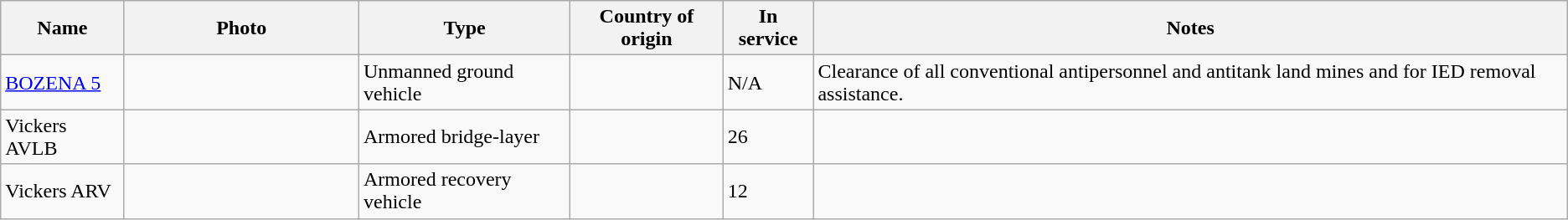<table class="wikitable">
<tr>
<th>Name</th>
<th style="width:15%;">Photo</th>
<th>Type</th>
<th>Country of origin</th>
<th>In service</th>
<th>Notes</th>
</tr>
<tr>
<td><a href='#'>BOZENA 5</a></td>
<td></td>
<td>Unmanned ground vehicle</td>
<td></td>
<td>N/A</td>
<td>Clearance of all conventional antipersonnel and antitank land mines and for IED removal assistance.</td>
</tr>
<tr>
<td>Vickers AVLB</td>
<td></td>
<td>Armored bridge-layer</td>
<td></td>
<td>26</td>
<td></td>
</tr>
<tr>
<td>Vickers ARV</td>
<td></td>
<td>Armored recovery vehicle</td>
<td></td>
<td>12</td>
<td></td>
</tr>
</table>
